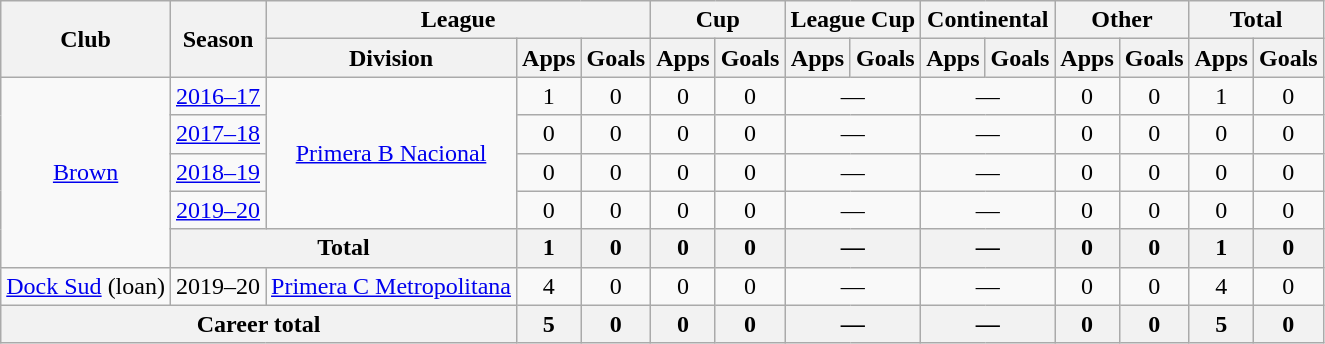<table class="wikitable" style="text-align:center">
<tr>
<th rowspan="2">Club</th>
<th rowspan="2">Season</th>
<th colspan="3">League</th>
<th colspan="2">Cup</th>
<th colspan="2">League Cup</th>
<th colspan="2">Continental</th>
<th colspan="2">Other</th>
<th colspan="2">Total</th>
</tr>
<tr>
<th>Division</th>
<th>Apps</th>
<th>Goals</th>
<th>Apps</th>
<th>Goals</th>
<th>Apps</th>
<th>Goals</th>
<th>Apps</th>
<th>Goals</th>
<th>Apps</th>
<th>Goals</th>
<th>Apps</th>
<th>Goals</th>
</tr>
<tr>
<td rowspan="5"><a href='#'>Brown</a></td>
<td><a href='#'>2016–17</a></td>
<td rowspan="4"><a href='#'>Primera B Nacional</a></td>
<td>1</td>
<td>0</td>
<td>0</td>
<td>0</td>
<td colspan="2">—</td>
<td colspan="2">—</td>
<td>0</td>
<td>0</td>
<td>1</td>
<td>0</td>
</tr>
<tr>
<td><a href='#'>2017–18</a></td>
<td>0</td>
<td>0</td>
<td>0</td>
<td>0</td>
<td colspan="2">—</td>
<td colspan="2">—</td>
<td>0</td>
<td>0</td>
<td>0</td>
<td>0</td>
</tr>
<tr>
<td><a href='#'>2018–19</a></td>
<td>0</td>
<td>0</td>
<td>0</td>
<td>0</td>
<td colspan="2">—</td>
<td colspan="2">—</td>
<td>0</td>
<td>0</td>
<td>0</td>
<td>0</td>
</tr>
<tr>
<td><a href='#'>2019–20</a></td>
<td>0</td>
<td>0</td>
<td>0</td>
<td>0</td>
<td colspan="2">—</td>
<td colspan="2">—</td>
<td>0</td>
<td>0</td>
<td>0</td>
<td>0</td>
</tr>
<tr>
<th colspan="2">Total</th>
<th>1</th>
<th>0</th>
<th>0</th>
<th>0</th>
<th colspan="2">—</th>
<th colspan="2">—</th>
<th>0</th>
<th>0</th>
<th>1</th>
<th>0</th>
</tr>
<tr>
<td rowspan="1"><a href='#'>Dock Sud</a> (loan)</td>
<td>2019–20</td>
<td rowspan="1"><a href='#'>Primera C Metropolitana</a></td>
<td>4</td>
<td>0</td>
<td>0</td>
<td>0</td>
<td colspan="2">—</td>
<td colspan="2">—</td>
<td>0</td>
<td>0</td>
<td>4</td>
<td>0</td>
</tr>
<tr>
<th colspan="3">Career total</th>
<th>5</th>
<th>0</th>
<th>0</th>
<th>0</th>
<th colspan="2">—</th>
<th colspan="2">—</th>
<th>0</th>
<th>0</th>
<th>5</th>
<th>0</th>
</tr>
</table>
